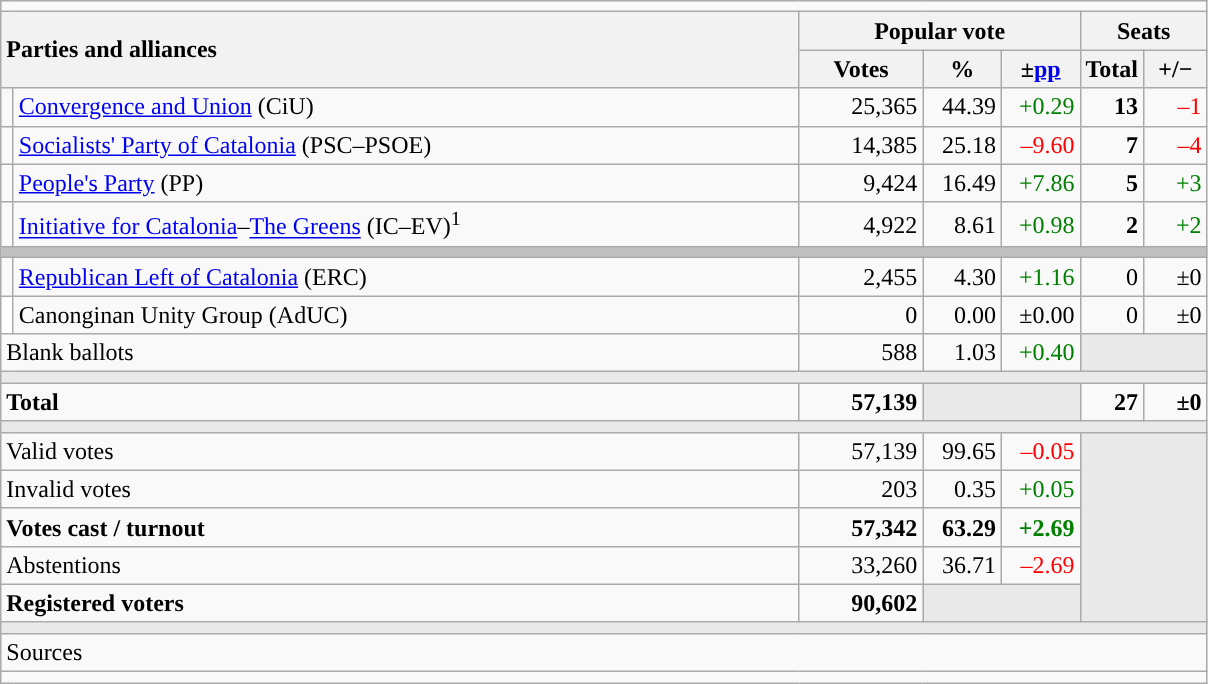<table class="wikitable" style="text-align:right;">
<tr>
<td colspan="7"></td>
</tr>
<tr>
<th style="text-align:left;" rowspan="2" colspan="2" width="525">Parties and alliances</th>
<th colspan="3">Popular vote</th>
<th colspan="2">Seats</th>
</tr>
<tr>
<th width="75">Votes</th>
<th width="45">%</th>
<th width="45">±<a href='#'>pp</a></th>
<th width="35">Total</th>
<th width="35">+/−</th>
</tr>
<tr>
<td width="1" style="color:inherit;background:"></td>
<td align="left"><a href='#'>Convergence and Union</a> (CiU)</td>
<td>25,365</td>
<td>44.39</td>
<td style="color:green;">+0.29</td>
<td><strong>13</strong></td>
<td style="color:red;">–1</td>
</tr>
<tr>
<td style="color:inherit;background:"></td>
<td align="left"><a href='#'>Socialists' Party of Catalonia</a> (PSC–PSOE)</td>
<td>14,385</td>
<td>25.18</td>
<td style="color:red;">–9.60</td>
<td><strong>7</strong></td>
<td style="color:red;">–4</td>
</tr>
<tr>
<td style="color:inherit;background:"></td>
<td align="left"><a href='#'>People's Party</a> (PP)</td>
<td>9,424</td>
<td>16.49</td>
<td style="color:green;">+7.86</td>
<td><strong>5</strong></td>
<td style="color:green;">+3</td>
</tr>
<tr>
<td style="color:inherit;background:"></td>
<td align="left"><a href='#'>Initiative for Catalonia</a>–<a href='#'>The Greens</a> (IC–EV)<sup>1</sup></td>
<td>4,922</td>
<td>8.61</td>
<td style="color:green;">+0.98</td>
<td><strong>2</strong></td>
<td style="color:green;">+2</td>
</tr>
<tr>
<td colspan="7" style="color:inherit;background:#C0C0C0"></td>
</tr>
<tr>
<td style="color:inherit;background:"></td>
<td align="left"><a href='#'>Republican Left of Catalonia</a> (ERC)</td>
<td>2,455</td>
<td>4.30</td>
<td style="color:green;">+1.16</td>
<td>0</td>
<td>±0</td>
</tr>
<tr>
<td bgcolor="white"></td>
<td align="left">Canonginan Unity Group (AdUC)</td>
<td>0</td>
<td>0.00</td>
<td>±0.00</td>
<td>0</td>
<td>±0</td>
</tr>
<tr>
<td align="left" colspan="2">Blank ballots</td>
<td>588</td>
<td>1.03</td>
<td style="color:green;">+0.40</td>
<td style="color:inherit;background:#E9E9E9" colspan="2"></td>
</tr>
<tr>
<td colspan="7" style="color:inherit;background:#E9E9E9"></td>
</tr>
<tr style="font-weight:bold;">
<td align="left" colspan="2">Total</td>
<td>57,139</td>
<td bgcolor="#E9E9E9" colspan="2"></td>
<td>27</td>
<td>±0</td>
</tr>
<tr>
<td colspan="7" style="color:inherit;background:#E9E9E9"></td>
</tr>
<tr>
<td align="left" colspan="2">Valid votes</td>
<td>57,139</td>
<td>99.65</td>
<td style="color:red;">–0.05</td>
<td bgcolor="#E9E9E9" colspan="2" rowspan="5"></td>
</tr>
<tr>
<td align="left" colspan="2">Invalid votes</td>
<td>203</td>
<td>0.35</td>
<td style="color:green;">+0.05</td>
</tr>
<tr style="font-weight:bold;">
<td align="left" colspan="2">Votes cast / turnout</td>
<td>57,342</td>
<td>63.29</td>
<td style="color:green;">+2.69</td>
</tr>
<tr>
<td align="left" colspan="2">Abstentions</td>
<td>33,260</td>
<td>36.71</td>
<td style="color:red;">–2.69</td>
</tr>
<tr style="font-weight:bold;">
<td align="left" colspan="2">Registered voters</td>
<td>90,602</td>
<td bgcolor="#E9E9E9" colspan="2"></td>
</tr>
<tr>
<td colspan="7" style="color:inherit;background:#E9E9E9"></td>
</tr>
<tr>
<td align="left" colspan="7">Sources</td>
</tr>
<tr>
<td colspan="7" style="text-align:left; max-width:790px;"></td>
</tr>
</table>
